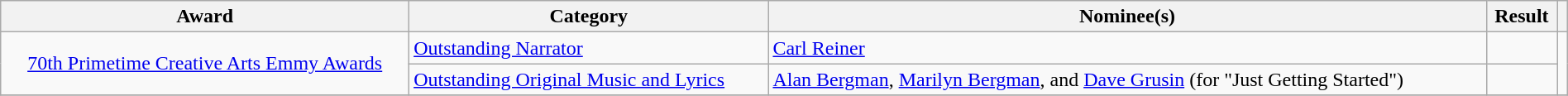<table class="wikitable sortable" style="width:100%">
<tr>
<th scope="col">Award</th>
<th scope="col">Category</th>
<th>Nominee(s)</th>
<th scope="col">Result</th>
<th scope="col" class="unsortable"></th>
</tr>
<tr>
<td align="center" rowspan="2"><a href='#'>70th Primetime Creative Arts Emmy Awards</a></td>
<td><a href='#'>Outstanding Narrator</a></td>
<td><a href='#'>Carl Reiner</a></td>
<td></td>
<td align="center" rowspan="2"></td>
</tr>
<tr>
<td><a href='#'>Outstanding Original Music and Lyrics</a></td>
<td><a href='#'>Alan Bergman</a>, <a href='#'>Marilyn Bergman</a>, and <a href='#'>Dave Grusin</a> (for "Just Getting Started")</td>
<td></td>
</tr>
<tr>
</tr>
</table>
